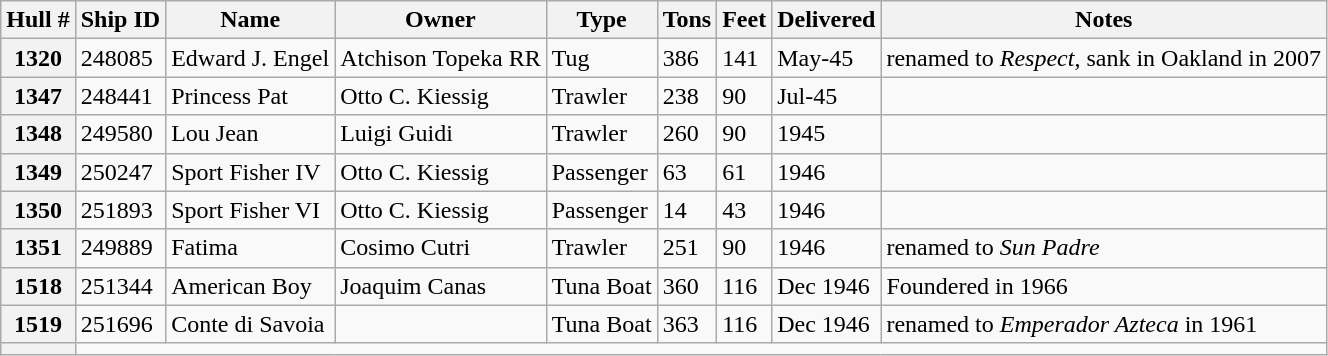<table class="wikitable collapsible">
<tr>
<th>Hull #</th>
<th>Ship ID</th>
<th>Name</th>
<th>Owner</th>
<th>Type</th>
<th>Tons</th>
<th>Feet</th>
<th>Delivered</th>
<th>Notes</th>
</tr>
<tr>
<th>1320</th>
<td>248085</td>
<td>Edward J. Engel</td>
<td>Atchison Topeka RR</td>
<td>Tug</td>
<td>386</td>
<td>141</td>
<td>May-45</td>
<td>renamed to <em>Respect</em>, sank in Oakland in 2007</td>
</tr>
<tr>
<th>1347</th>
<td>248441</td>
<td>Princess Pat</td>
<td>Otto C. Kiessig</td>
<td>Trawler</td>
<td>238</td>
<td>90</td>
<td>Jul-45</td>
<td></td>
</tr>
<tr>
<th>1348</th>
<td>249580</td>
<td>Lou Jean</td>
<td>Luigi Guidi</td>
<td>Trawler</td>
<td>260</td>
<td>90</td>
<td>1945</td>
<td></td>
</tr>
<tr>
<th>1349</th>
<td>250247</td>
<td>Sport Fisher IV</td>
<td>Otto C. Kiessig</td>
<td>Passenger</td>
<td>63</td>
<td>61</td>
<td>1946</td>
<td></td>
</tr>
<tr>
<th>1350</th>
<td>251893</td>
<td>Sport Fisher VI</td>
<td>Otto C. Kiessig</td>
<td>Passenger</td>
<td>14</td>
<td>43</td>
<td>1946</td>
<td></td>
</tr>
<tr>
<th>1351</th>
<td>249889</td>
<td>Fatima</td>
<td>Cosimo Cutri</td>
<td>Trawler</td>
<td>251</td>
<td>90</td>
<td>1946</td>
<td>renamed to <em>Sun Padre</em></td>
</tr>
<tr>
<th>1518</th>
<td>251344</td>
<td>American Boy</td>
<td>Joaquim Canas</td>
<td>Tuna Boat</td>
<td>360</td>
<td>116</td>
<td>Dec 1946</td>
<td>Foundered in 1966</td>
</tr>
<tr>
<th>1519</th>
<td>251696</td>
<td>Conte di Savoia</td>
<td></td>
<td>Tuna Boat</td>
<td>363</td>
<td>116</td>
<td>Dec 1946</td>
<td>renamed to <em>Emperador Azteca</em> in 1961</td>
</tr>
<tr>
<th></th>
</tr>
</table>
